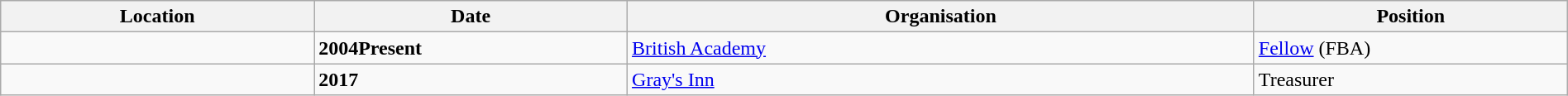<table class="wikitable" style="width:100%;">
<tr>
<th style="width:20%;">Location</th>
<th style="width:20%;">Date</th>
<th style="width:40%;">Organisation</th>
<th style="width:20%;">Position</th>
</tr>
<tr>
<td></td>
<td><strong>2004Present</strong></td>
<td><a href='#'>British Academy</a></td>
<td><a href='#'>Fellow</a> (FBA)</td>
</tr>
<tr>
<td></td>
<td><strong>2017</strong></td>
<td><a href='#'>Gray's Inn</a></td>
<td>Treasurer</td>
</tr>
</table>
